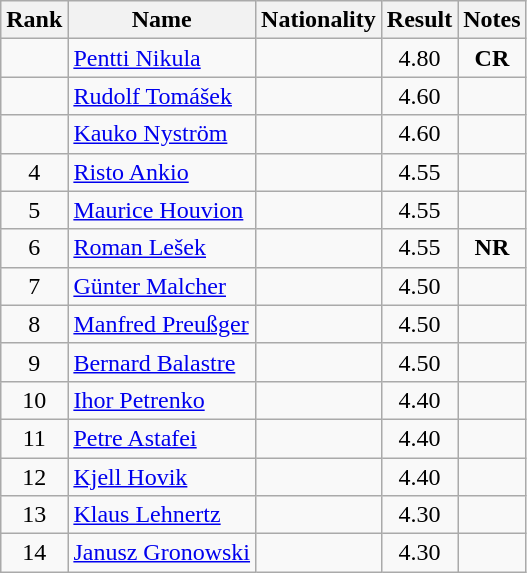<table class="wikitable sortable" style="text-align:center">
<tr>
<th>Rank</th>
<th>Name</th>
<th>Nationality</th>
<th>Result</th>
<th>Notes</th>
</tr>
<tr>
<td></td>
<td align=left><a href='#'>Pentti Nikula</a></td>
<td align=left></td>
<td>4.80</td>
<td><strong>CR</strong></td>
</tr>
<tr>
<td></td>
<td align=left><a href='#'>Rudolf Tomášek</a></td>
<td align=left></td>
<td>4.60</td>
<td></td>
</tr>
<tr>
<td></td>
<td align=left><a href='#'>Kauko Nyström</a></td>
<td align=left></td>
<td>4.60</td>
<td></td>
</tr>
<tr>
<td>4</td>
<td align=left><a href='#'>Risto Ankio</a></td>
<td align=left></td>
<td>4.55</td>
<td></td>
</tr>
<tr>
<td>5</td>
<td align=left><a href='#'>Maurice Houvion</a></td>
<td align=left></td>
<td>4.55</td>
<td></td>
</tr>
<tr>
<td>6</td>
<td align=left><a href='#'>Roman Lešek</a></td>
<td align=left></td>
<td>4.55</td>
<td><strong>NR</strong></td>
</tr>
<tr>
<td>7</td>
<td align=left><a href='#'>Günter Malcher</a></td>
<td align=left></td>
<td>4.50</td>
<td></td>
</tr>
<tr>
<td>8</td>
<td align=left><a href='#'>Manfred Preußger</a></td>
<td align=left></td>
<td>4.50</td>
<td></td>
</tr>
<tr>
<td>9</td>
<td align=left><a href='#'>Bernard Balastre</a></td>
<td align=left></td>
<td>4.50</td>
<td></td>
</tr>
<tr>
<td>10</td>
<td align=left><a href='#'>Ihor Petrenko</a></td>
<td align=left></td>
<td>4.40</td>
<td></td>
</tr>
<tr>
<td>11</td>
<td align=left><a href='#'>Petre Astafei</a></td>
<td align=left></td>
<td>4.40</td>
<td></td>
</tr>
<tr>
<td>12</td>
<td align=left><a href='#'>Kjell Hovik</a></td>
<td align=left></td>
<td>4.40</td>
<td></td>
</tr>
<tr>
<td>13</td>
<td align=left><a href='#'>Klaus Lehnertz</a></td>
<td align=left></td>
<td>4.30</td>
<td></td>
</tr>
<tr>
<td>14</td>
<td align=left><a href='#'>Janusz Gronowski</a></td>
<td align=left></td>
<td>4.30</td>
<td></td>
</tr>
</table>
